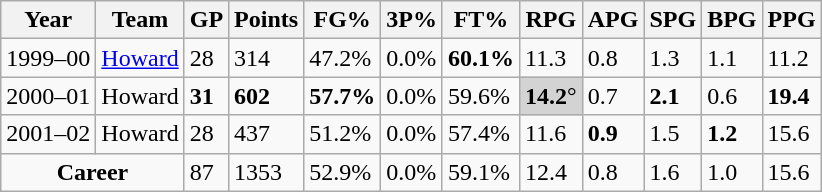<table class="wikitable sortable">
<tr>
<th>Year</th>
<th>Team</th>
<th>GP</th>
<th>Points</th>
<th>FG%</th>
<th>3P%</th>
<th>FT%</th>
<th>RPG</th>
<th>APG</th>
<th>SPG</th>
<th>BPG</th>
<th>PPG</th>
</tr>
<tr>
<td>1999–00</td>
<td><a href='#'>Howard</a></td>
<td>28</td>
<td>314</td>
<td>47.2%</td>
<td>0.0%</td>
<td><strong>60.1%</strong></td>
<td>11.3</td>
<td>0.8</td>
<td>1.3</td>
<td>1.1</td>
<td>11.2</td>
</tr>
<tr>
<td>2000–01</td>
<td>Howard</td>
<td><strong>31</strong></td>
<td><strong>602</strong></td>
<td><strong>57.7%</strong></td>
<td>0.0%</td>
<td>59.6%</td>
<td style="background:#D3D3D3"><strong>14.2</strong>°</td>
<td>0.7</td>
<td><strong>2.1</strong></td>
<td>0.6</td>
<td><strong>19.4</strong></td>
</tr>
<tr>
<td>2001–02</td>
<td>Howard</td>
<td>28</td>
<td>437</td>
<td>51.2%</td>
<td>0.0%</td>
<td>57.4%</td>
<td>11.6</td>
<td><strong>0.9</strong></td>
<td>1.5</td>
<td><strong>1.2</strong></td>
<td>15.6</td>
</tr>
<tr class="sortbottom">
<td align=center colspan=2><strong>Career</strong></td>
<td>87</td>
<td>1353</td>
<td>52.9%</td>
<td>0.0%</td>
<td>59.1%</td>
<td>12.4</td>
<td>0.8</td>
<td>1.6</td>
<td>1.0</td>
<td>15.6</td>
</tr>
</table>
